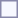<table style="border:1px solid #8888aa; background-color:#f7f8ff; padding:5px; font-size:95%; margin: 0px 12px 12px 0px;">
</table>
